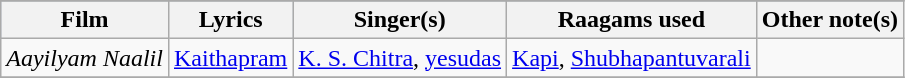<table | class="wikitable collapsible sortable">
<tr style="text-align:center;">
</tr>
<tr bgcolor="#b4cae3" align="center">
<th>Film</th>
<th>Lyrics</th>
<th>Singer(s)</th>
<th>Raagams used</th>
<th>Other note(s)</th>
</tr>
<tr --->
<td><em>Aayilyam Naalil</em></td>
<td><a href='#'>Kaithapram</a></td>
<td><a href='#'>K. S. Chitra</a>, <a href='#'>yesudas</a></td>
<td><a href='#'>Kapi</a>, <a href='#'>Shubhapantuvarali</a></td>
<td></td>
</tr>
<tr --->
</tr>
</table>
